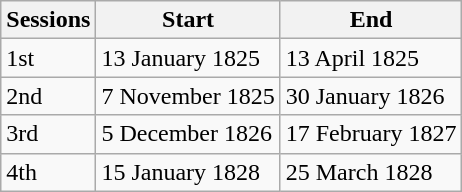<table class="wikitable">
<tr>
<th>Sessions</th>
<th>Start</th>
<th>End</th>
</tr>
<tr>
<td>1st</td>
<td>13 January 1825</td>
<td>13 April 1825</td>
</tr>
<tr>
<td>2nd</td>
<td>7 November 1825</td>
<td>30 January 1826</td>
</tr>
<tr>
<td>3rd</td>
<td>5 December 1826</td>
<td>17 February 1827</td>
</tr>
<tr>
<td>4th</td>
<td>15 January 1828</td>
<td>25 March 1828</td>
</tr>
</table>
